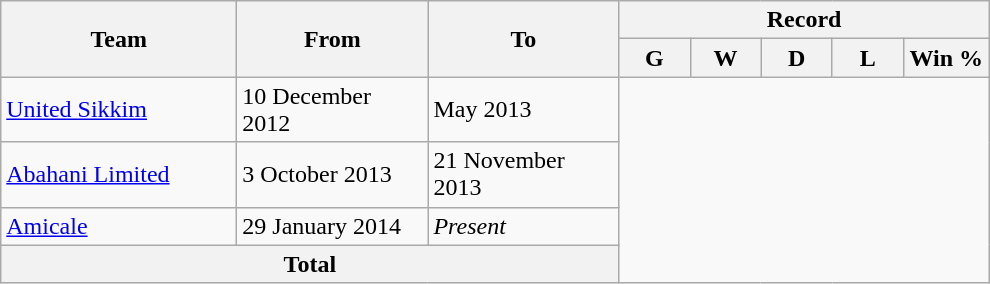<table class="wikitable" style="text-align: center">
<tr>
<th rowspan=2! width=150>Team</th>
<th rowspan=2! width=120>From</th>
<th rowspan=2! width=120>To</th>
<th colspan=7>Record</th>
</tr>
<tr>
<th width=40>G</th>
<th width=40>W</th>
<th width=40>D</th>
<th width=40>L</th>
<th width=50>Win %</th>
</tr>
<tr>
<td align=left> <a href='#'>United Sikkim</a></td>
<td align=left>10 December 2012</td>
<td align=left>May 2013<br></td>
</tr>
<tr>
<td align=left> <a href='#'>Abahani Limited</a></td>
<td align=left>3 October 2013</td>
<td align=left>21 November 2013<br></td>
</tr>
<tr>
<td align=left> <a href='#'>Amicale</a></td>
<td align=left>29 January 2014</td>
<td align=left><em>Present</em><br></td>
</tr>
<tr>
<th colspan="3">Total<br></th>
</tr>
</table>
